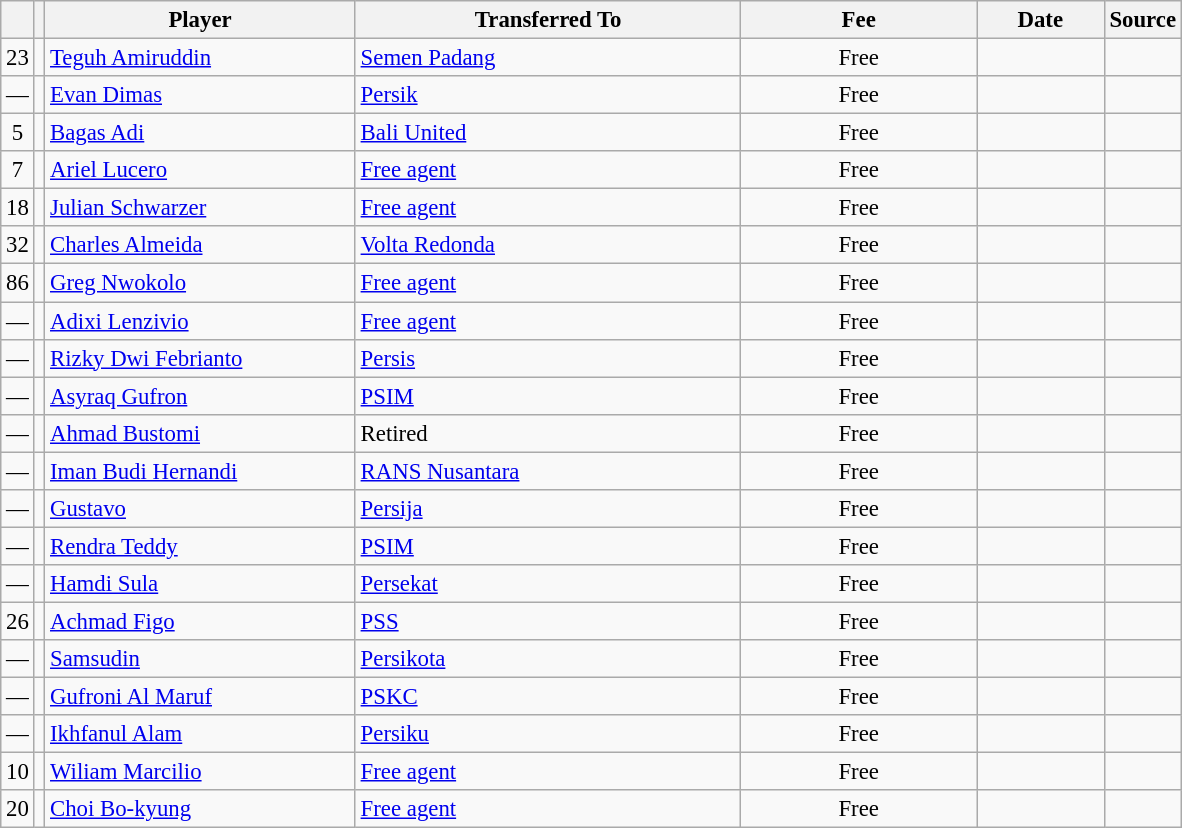<table class="wikitable plainrowheaders sortable" style="font-size:95%">
<tr>
<th></th>
<th></th>
<th scope="col" style="width:200px;"><strong>Player</strong></th>
<th scope="col" style="width:250px;"><strong>Transferred To</strong></th>
<th scope="col" style="width:150px;"><strong>Fee</strong></th>
<th scope="col" style="width:78px;"><strong>Date</strong></th>
<th><strong>Source</strong></th>
</tr>
<tr>
<td align=center>23</td>
<td align=center></td>
<td> <a href='#'>Teguh Amiruddin</a></td>
<td> <a href='#'>Semen Padang</a></td>
<td align=center>Free</td>
<td align=center></td>
<td align=center></td>
</tr>
<tr>
<td align=center>—</td>
<td align=center></td>
<td> <a href='#'>Evan Dimas</a></td>
<td> <a href='#'>Persik</a></td>
<td align=center>Free</td>
<td align=center></td>
<td align=center></td>
</tr>
<tr>
<td align=center>5</td>
<td align=center></td>
<td> <a href='#'>Bagas Adi</a></td>
<td> <a href='#'>Bali United</a></td>
<td align=center>Free</td>
<td align=center></td>
<td align=center></td>
</tr>
<tr>
<td align=center>7</td>
<td align=center></td>
<td> <a href='#'>Ariel Lucero</a></td>
<td><a href='#'>Free agent</a></td>
<td align=center>Free</td>
<td align=center></td>
<td align=center></td>
</tr>
<tr>
<td align=center>18</td>
<td align=center></td>
<td> <a href='#'>Julian Schwarzer</a></td>
<td><a href='#'>Free agent</a></td>
<td align=center>Free</td>
<td align=center></td>
<td align=center></td>
</tr>
<tr>
<td align=center>32</td>
<td align=center></td>
<td> <a href='#'>Charles Almeida</a></td>
<td> <a href='#'>Volta Redonda</a></td>
<td align=center>Free</td>
<td align=center></td>
<td align=center></td>
</tr>
<tr>
<td align=center>86</td>
<td align=center></td>
<td> <a href='#'>Greg Nwokolo</a></td>
<td><a href='#'>Free agent</a></td>
<td align=center>Free</td>
<td align=center></td>
<td align=center></td>
</tr>
<tr>
<td align=center>—</td>
<td align=center></td>
<td> <a href='#'>Adixi Lenzivio</a></td>
<td><a href='#'>Free agent</a></td>
<td align=center>Free</td>
<td align=center></td>
<td align=center></td>
</tr>
<tr>
<td align=center>—</td>
<td align=center></td>
<td> <a href='#'>Rizky Dwi Febrianto</a></td>
<td> <a href='#'>Persis</a></td>
<td align=center>Free</td>
<td align=center></td>
<td align=center></td>
</tr>
<tr>
<td align=center>—</td>
<td align=center></td>
<td> <a href='#'>Asyraq Gufron</a></td>
<td> <a href='#'>PSIM</a></td>
<td align=center>Free</td>
<td align=center></td>
<td align=center></td>
</tr>
<tr>
<td align=center>—</td>
<td align=center></td>
<td> <a href='#'>Ahmad Bustomi</a></td>
<td>Retired</td>
<td align=center>Free</td>
<td align=center></td>
<td align=center></td>
</tr>
<tr>
<td align=center>—</td>
<td align=center></td>
<td> <a href='#'>Iman Budi Hernandi</a></td>
<td> <a href='#'>RANS Nusantara</a></td>
<td align=center>Free</td>
<td align=center></td>
<td align=center></td>
</tr>
<tr>
<td align=center>—</td>
<td align=center></td>
<td> <a href='#'>Gustavo</a></td>
<td> <a href='#'>Persija</a></td>
<td align=center>Free</td>
<td align=center></td>
<td align=center></td>
</tr>
<tr>
<td align=center>—</td>
<td align=center></td>
<td> <a href='#'>Rendra Teddy</a></td>
<td> <a href='#'>PSIM</a></td>
<td align=center>Free</td>
<td align=center></td>
<td align=center></td>
</tr>
<tr>
<td align=center>—</td>
<td align=center></td>
<td> <a href='#'>Hamdi Sula</a></td>
<td> <a href='#'>Persekat</a></td>
<td align=center>Free</td>
<td align=center></td>
<td align=center></td>
</tr>
<tr>
<td align=center>26</td>
<td align=center></td>
<td> <a href='#'>Achmad Figo</a></td>
<td> <a href='#'>PSS</a></td>
<td align=center>Free</td>
<td align=center></td>
<td align=center></td>
</tr>
<tr>
<td align=center>—</td>
<td align=center></td>
<td> <a href='#'>Samsudin</a></td>
<td> <a href='#'>Persikota</a></td>
<td align=center>Free</td>
<td align=center></td>
<td align=center></td>
</tr>
<tr>
<td align=center>—</td>
<td align=center></td>
<td> <a href='#'>Gufroni Al Maruf</a></td>
<td> <a href='#'>PSKC</a></td>
<td align=center>Free</td>
<td align=center></td>
<td align=center></td>
</tr>
<tr>
<td align=center>—</td>
<td align=center></td>
<td> <a href='#'>Ikhfanul Alam</a></td>
<td> <a href='#'>Persiku</a></td>
<td align=center>Free</td>
<td align=center></td>
<td align=center></td>
</tr>
<tr>
<td align=center>10</td>
<td align=center></td>
<td> <a href='#'>Wiliam Marcilio</a></td>
<td><a href='#'>Free agent</a></td>
<td align=center>Free</td>
<td align=center></td>
<td align=center></td>
</tr>
<tr>
<td align=center>20</td>
<td align=center></td>
<td> <a href='#'>Choi Bo-kyung</a></td>
<td><a href='#'>Free agent</a></td>
<td align=center>Free</td>
<td align=center></td>
<td align=center></td>
</tr>
</table>
